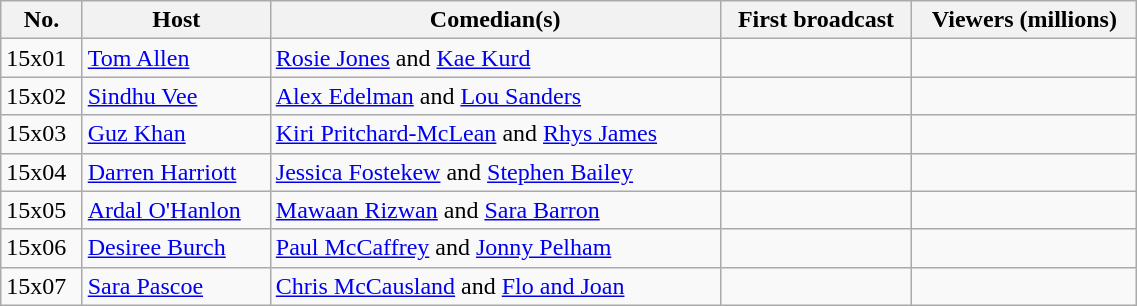<table class="wikitable" style="width:60%;">
<tr>
<th>No.</th>
<th>Host</th>
<th>Comedian(s)</th>
<th>First broadcast</th>
<th>Viewers (millions)</th>
</tr>
<tr>
<td>15x01</td>
<td><a href='#'>Tom Allen</a></td>
<td><a href='#'>Rosie Jones</a> and <a href='#'>Kae Kurd</a></td>
<td></td>
<td></td>
</tr>
<tr>
<td>15x02</td>
<td><a href='#'>Sindhu Vee</a></td>
<td><a href='#'>Alex Edelman</a> and <a href='#'>Lou Sanders</a></td>
<td></td>
<td></td>
</tr>
<tr>
<td>15x03</td>
<td><a href='#'>Guz Khan</a></td>
<td><a href='#'>Kiri Pritchard-McLean</a> and <a href='#'>Rhys James</a></td>
<td></td>
<td></td>
</tr>
<tr>
<td>15x04</td>
<td><a href='#'>Darren Harriott</a></td>
<td><a href='#'>Jessica Fostekew</a> and <a href='#'>Stephen Bailey</a></td>
<td></td>
<td></td>
</tr>
<tr>
<td>15x05</td>
<td><a href='#'>Ardal O'Hanlon</a></td>
<td><a href='#'>Mawaan Rizwan</a> and <a href='#'>Sara Barron</a></td>
<td></td>
<td></td>
</tr>
<tr>
<td>15x06</td>
<td><a href='#'>Desiree Burch</a></td>
<td><a href='#'>Paul McCaffrey</a> and <a href='#'>Jonny Pelham</a></td>
<td></td>
<td></td>
</tr>
<tr>
<td>15x07</td>
<td><a href='#'>Sara Pascoe</a></td>
<td><a href='#'>Chris McCausland</a> and <a href='#'>Flo and Joan</a></td>
<td></td>
<td></td>
</tr>
</table>
